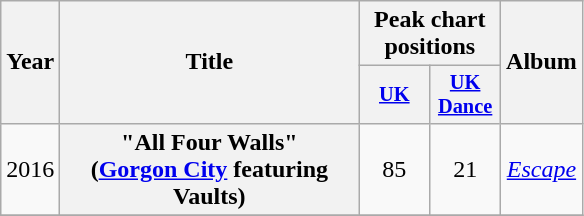<table class="wikitable plainrowheaders" style="text-align:center;">
<tr>
<th scope="col" rowspan="2" style="width:1em;">Year</th>
<th scope="col" rowspan="2" style="width:12em;">Title</th>
<th scope="col" colspan="2">Peak chart positions</th>
<th scope="col" rowspan="2">Album</th>
</tr>
<tr>
<th scope="col" style="width:3em;font-size:85%;"><a href='#'>UK</a></th>
<th scope="col" style="width:3em;font-size:85%;"><a href='#'>UK Dance</a></th>
</tr>
<tr>
<td>2016</td>
<th scope="row">"All Four Walls"<br><span>(<a href='#'>Gorgon City</a> featuring Vaults)</span></th>
<td>85</td>
<td>21</td>
<td><em><a href='#'>Escape</a></em></td>
</tr>
<tr>
</tr>
</table>
